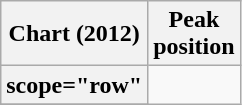<table class="wikitable sortable plainrowheaders">
<tr>
<th scope="col">Chart (2012)</th>
<th scope="col">Peak<br>position</th>
</tr>
<tr>
<th>scope="row"</th>
</tr>
<tr>
</tr>
</table>
